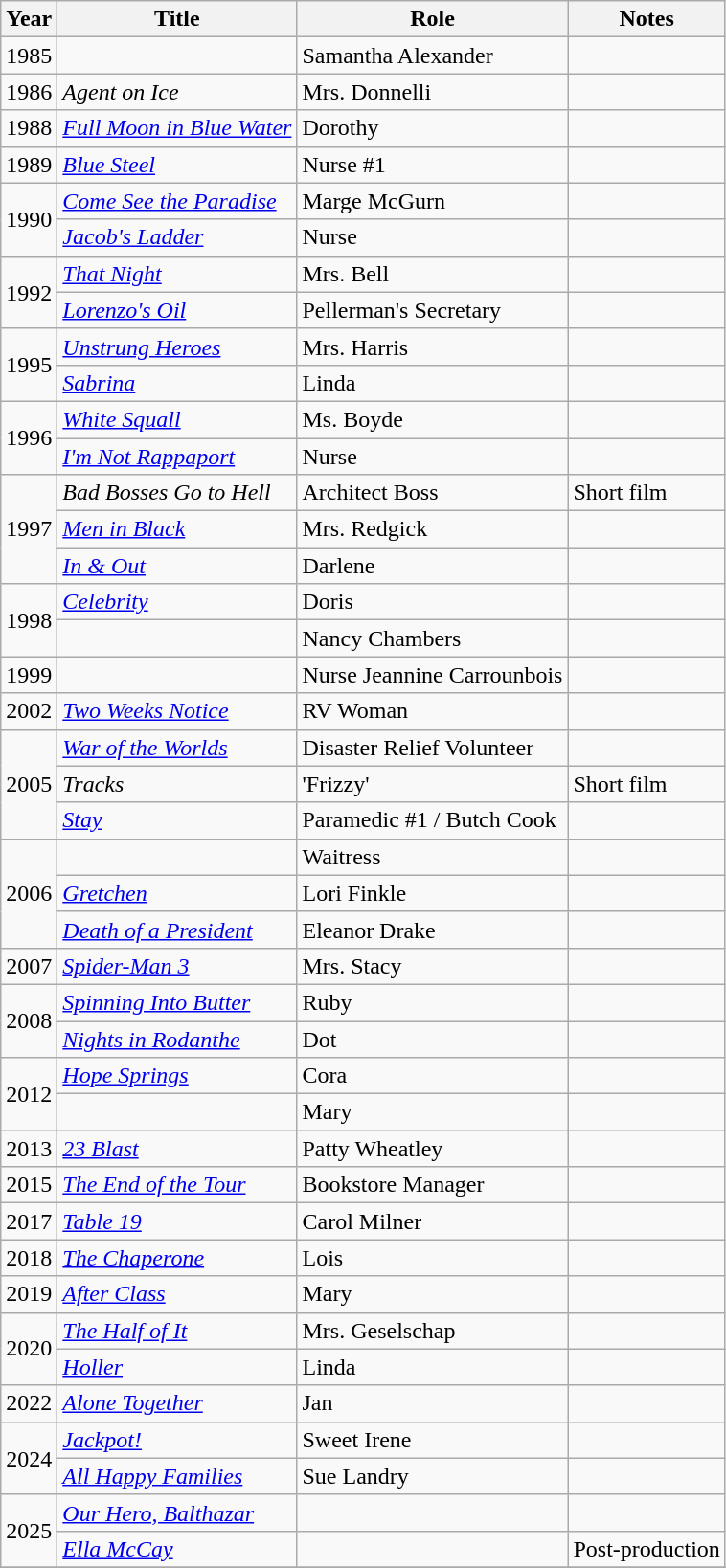<table class="wikitable sortable">
<tr>
<th>Year</th>
<th>Title</th>
<th>Role</th>
<th class="unsortable">Notes</th>
</tr>
<tr>
<td>1985</td>
<td><em></em></td>
<td>Samantha Alexander</td>
<td></td>
</tr>
<tr>
<td>1986</td>
<td><em>Agent on Ice</em></td>
<td>Mrs. Donnelli</td>
<td></td>
</tr>
<tr>
<td>1988</td>
<td><em><a href='#'>Full Moon in Blue Water</a></em></td>
<td>Dorothy</td>
<td></td>
</tr>
<tr>
<td>1989</td>
<td><em><a href='#'>Blue Steel</a></em></td>
<td>Nurse #1</td>
<td></td>
</tr>
<tr>
<td rowspan="2">1990</td>
<td><em><a href='#'>Come See the Paradise</a></em></td>
<td>Marge McGurn</td>
<td></td>
</tr>
<tr>
<td><em><a href='#'>Jacob's Ladder</a></em></td>
<td>Nurse</td>
<td></td>
</tr>
<tr>
<td rowspan="2">1992</td>
<td><em><a href='#'>That Night</a></em></td>
<td>Mrs. Bell</td>
<td></td>
</tr>
<tr>
<td><em><a href='#'>Lorenzo's Oil</a></em></td>
<td>Pellerman's Secretary</td>
<td></td>
</tr>
<tr>
<td rowspan="2">1995</td>
<td><em><a href='#'>Unstrung Heroes</a></em></td>
<td>Mrs. Harris</td>
<td></td>
</tr>
<tr>
<td><em><a href='#'>Sabrina</a></em></td>
<td>Linda</td>
<td></td>
</tr>
<tr>
<td rowspan="2">1996</td>
<td><em><a href='#'>White Squall</a></em></td>
<td>Ms. Boyde</td>
<td></td>
</tr>
<tr>
<td><em><a href='#'>I'm Not Rappaport</a></em></td>
<td>Nurse</td>
<td></td>
</tr>
<tr>
<td rowspan="3">1997</td>
<td><em>Bad Bosses Go to Hell</em></td>
<td>Architect Boss</td>
<td>Short film</td>
</tr>
<tr>
<td><em><a href='#'>Men in Black</a></em></td>
<td>Mrs. Redgick</td>
<td></td>
</tr>
<tr>
<td><em><a href='#'>In & Out</a></em></td>
<td>Darlene</td>
<td></td>
</tr>
<tr>
<td rowspan="2">1998</td>
<td><em><a href='#'>Celebrity</a></em></td>
<td>Doris</td>
<td></td>
</tr>
<tr>
<td><em></em></td>
<td>Nancy Chambers</td>
<td></td>
</tr>
<tr>
<td>1999</td>
<td><em></em></td>
<td>Nurse Jeannine Carrounbois</td>
<td></td>
</tr>
<tr>
<td>2002</td>
<td><em><a href='#'>Two Weeks Notice</a></em></td>
<td>RV Woman</td>
<td></td>
</tr>
<tr>
<td rowspan="3">2005</td>
<td><em><a href='#'>War of the Worlds</a></em></td>
<td>Disaster Relief Volunteer</td>
<td></td>
</tr>
<tr>
<td><em>Tracks</em></td>
<td>'Frizzy'</td>
<td>Short film</td>
</tr>
<tr>
<td><em><a href='#'>Stay</a></em></td>
<td>Paramedic #1 / Butch Cook</td>
<td></td>
</tr>
<tr>
<td rowspan="3">2006</td>
<td><em></em></td>
<td>Waitress</td>
<td></td>
</tr>
<tr>
<td><em><a href='#'>Gretchen</a></em></td>
<td>Lori Finkle</td>
<td></td>
</tr>
<tr>
<td><em><a href='#'>Death of a President</a></em></td>
<td>Eleanor Drake</td>
<td></td>
</tr>
<tr>
<td>2007</td>
<td><em><a href='#'>Spider-Man 3</a></em></td>
<td>Mrs. Stacy</td>
<td></td>
</tr>
<tr>
<td rowspan="2">2008</td>
<td><em><a href='#'>Spinning Into Butter</a></em></td>
<td>Ruby</td>
<td></td>
</tr>
<tr>
<td><em><a href='#'>Nights in Rodanthe</a></em></td>
<td>Dot</td>
<td></td>
</tr>
<tr>
<td rowspan="2">2012</td>
<td><em><a href='#'>Hope Springs</a></em></td>
<td>Cora</td>
<td></td>
</tr>
<tr>
<td><em></em></td>
<td>Mary</td>
<td></td>
</tr>
<tr>
<td>2013</td>
<td><em><a href='#'>23 Blast</a></em></td>
<td>Patty Wheatley</td>
<td></td>
</tr>
<tr>
<td>2015</td>
<td><em><a href='#'>The End of the Tour</a></em></td>
<td>Bookstore Manager</td>
<td></td>
</tr>
<tr>
<td>2017</td>
<td><em><a href='#'>Table 19</a></em></td>
<td>Carol Milner</td>
<td></td>
</tr>
<tr>
<td>2018</td>
<td><em><a href='#'>The Chaperone</a></em></td>
<td>Lois</td>
<td></td>
</tr>
<tr>
<td>2019</td>
<td><em><a href='#'>After Class</a></em></td>
<td>Mary</td>
<td></td>
</tr>
<tr>
<td rowspan="2">2020</td>
<td><em><a href='#'>The Half of It</a></em></td>
<td>Mrs. Geselschap</td>
<td></td>
</tr>
<tr>
<td><em><a href='#'>Holler</a></em></td>
<td>Linda</td>
<td></td>
</tr>
<tr>
<td>2022</td>
<td><em><a href='#'>Alone Together</a></em></td>
<td>Jan</td>
<td></td>
</tr>
<tr>
<td rowspan="2">2024</td>
<td><em><a href='#'>Jackpot!</a></em></td>
<td>Sweet Irene</td>
<td></td>
</tr>
<tr>
<td><em><a href='#'>All Happy Families</a></em></td>
<td>Sue Landry</td>
<td></td>
</tr>
<tr>
<td rowspan="2">2025</td>
<td><em><a href='#'>Our Hero, Balthazar</a></em></td>
<td></td>
<td></td>
</tr>
<tr>
<td><em><a href='#'>Ella McCay</a></em></td>
<td></td>
<td>Post-production</td>
</tr>
<tr>
</tr>
</table>
